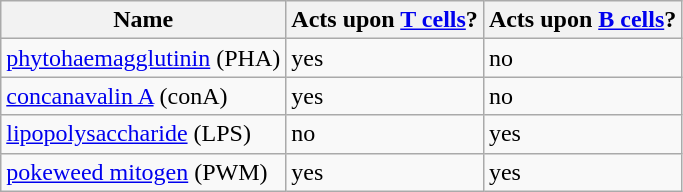<table class="wikitable">
<tr>
<th>Name</th>
<th>Acts upon <a href='#'>T cells</a>?</th>
<th>Acts upon <a href='#'>B cells</a>?</th>
</tr>
<tr>
<td><a href='#'>phytohaemagglutinin</a> (PHA)</td>
<td>yes</td>
<td>no</td>
</tr>
<tr>
<td><a href='#'>concanavalin A</a> (conA)</td>
<td>yes</td>
<td>no</td>
</tr>
<tr>
<td><a href='#'>lipopolysaccharide</a> (LPS)</td>
<td>no</td>
<td>yes</td>
</tr>
<tr>
<td><a href='#'>pokeweed mitogen</a> (PWM)</td>
<td>yes</td>
<td>yes</td>
</tr>
</table>
